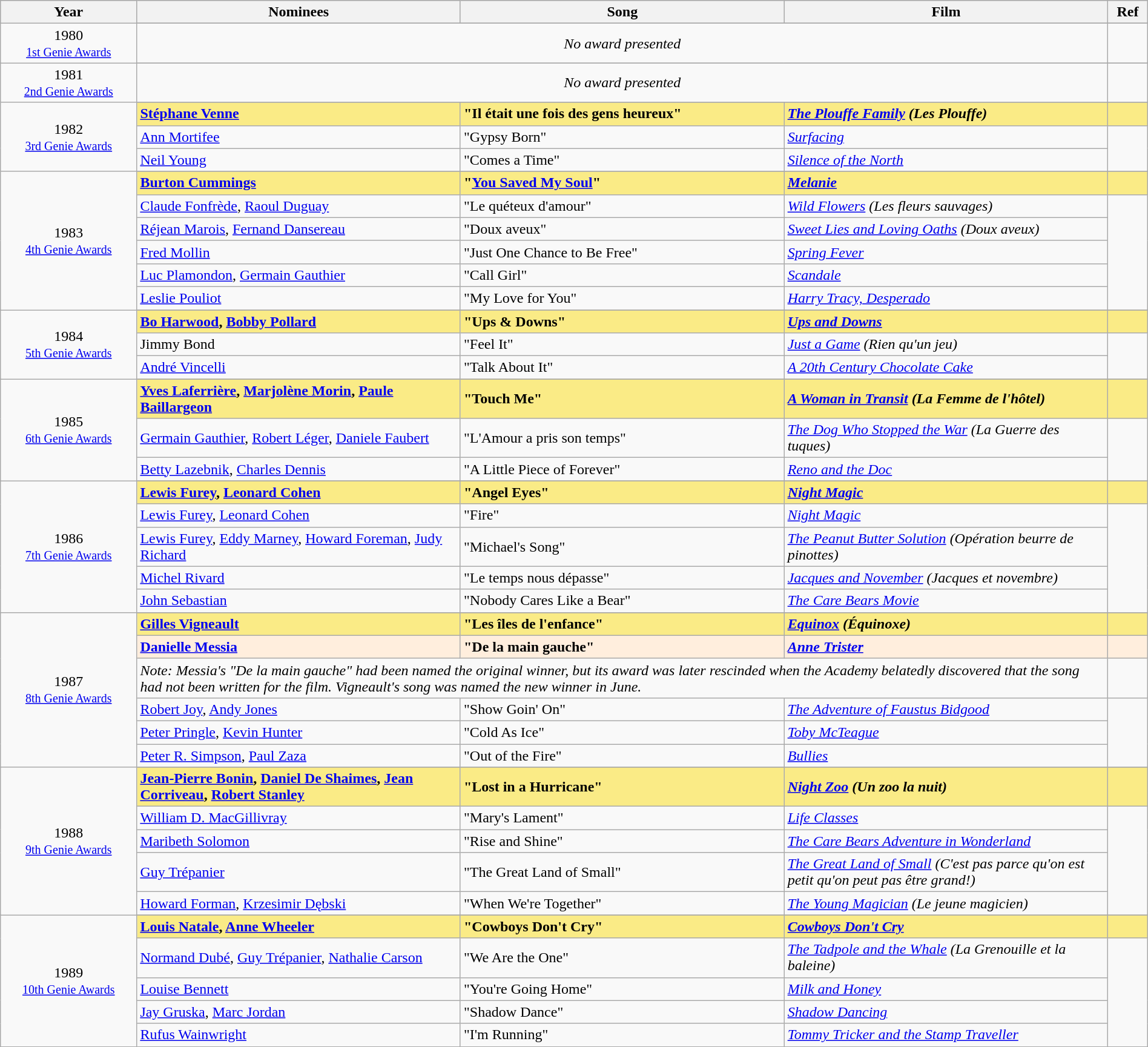<table class="wikitable" style="width:100%;">
<tr style="background:#bebebe;">
<th style="width:8%;">Year</th>
<th style="width:19%;">Nominees</th>
<th style="width:19%;">Song</th>
<th style="width:19%;">Film</th>
<th style="width:2%;">Ref</th>
</tr>
<tr>
<td rowspan="2" align="center">1980 <br> <small><a href='#'>1st Genie Awards</a></small></td>
</tr>
<tr>
<td colspan=3 align=center><em>No award presented</em></td>
<td></td>
</tr>
<tr>
<td rowspan="2" align="center">1981 <br> <small><a href='#'>2nd Genie Awards</a></small></td>
</tr>
<tr>
<td colspan=3 align=center><em>No award presented</em></td>
<td></td>
</tr>
<tr>
<td rowspan="4" align="center">1982 <br> <small><a href='#'>3rd Genie Awards</a></small></td>
</tr>
<tr style="background:#FAEB86;">
<td><strong><a href='#'>Stéphane Venne</a></strong></td>
<td><strong>"Il était une fois des gens heureux"</strong></td>
<td><strong><em><a href='#'>The Plouffe Family</a> (Les Plouffe)</em></strong></td>
<td></td>
</tr>
<tr>
<td><a href='#'>Ann Mortifee</a></td>
<td>"Gypsy Born"</td>
<td><em><a href='#'>Surfacing</a></em></td>
<td rowspan=2></td>
</tr>
<tr>
<td><a href='#'>Neil Young</a></td>
<td>"Comes a Time"</td>
<td><em><a href='#'>Silence of the North</a></em></td>
</tr>
<tr>
<td rowspan="7" align="center">1983 <br> <small><a href='#'>4th Genie Awards</a></small></td>
</tr>
<tr style="background:#FAEB86;">
<td><strong><a href='#'>Burton Cummings</a></strong></td>
<td><strong>"<a href='#'>You Saved My Soul</a>"</strong></td>
<td><strong><em><a href='#'>Melanie</a></em></strong></td>
<td></td>
</tr>
<tr>
<td><a href='#'>Claude Fonfrède</a>, <a href='#'>Raoul Duguay</a></td>
<td>"Le quéteux d'amour"</td>
<td><em><a href='#'>Wild Flowers</a> (Les fleurs sauvages)</em></td>
<td rowspan=5></td>
</tr>
<tr>
<td><a href='#'>Réjean Marois</a>, <a href='#'>Fernand Dansereau</a></td>
<td>"Doux aveux"</td>
<td><em><a href='#'>Sweet Lies and Loving Oaths</a> (Doux aveux)</em></td>
</tr>
<tr>
<td><a href='#'>Fred Mollin</a></td>
<td>"Just One Chance to Be Free"</td>
<td><em><a href='#'>Spring Fever</a></em></td>
</tr>
<tr>
<td><a href='#'>Luc Plamondon</a>, <a href='#'>Germain Gauthier</a></td>
<td>"Call Girl"</td>
<td><em><a href='#'>Scandale</a></em></td>
</tr>
<tr>
<td><a href='#'>Leslie Pouliot</a></td>
<td>"My Love for You"</td>
<td><em><a href='#'>Harry Tracy, Desperado</a></em></td>
</tr>
<tr>
<td rowspan="4" align="center">1984 <br> <small><a href='#'>5th Genie Awards</a></small></td>
</tr>
<tr style="background:#FAEB86;">
<td><strong><a href='#'>Bo Harwood</a>, <a href='#'>Bobby Pollard</a></strong></td>
<td><strong>"Ups & Downs"</strong></td>
<td><strong><em><a href='#'>Ups and Downs</a></em></strong></td>
<td></td>
</tr>
<tr>
<td>Jimmy Bond</td>
<td>"Feel It"</td>
<td><em><a href='#'>Just a Game</a> (Rien qu'un jeu)</em></td>
<td rowspan=2></td>
</tr>
<tr>
<td><a href='#'>André Vincelli</a></td>
<td>"Talk About It"</td>
<td><em><a href='#'>A 20th Century Chocolate Cake</a></em></td>
</tr>
<tr>
<td rowspan="4" align="center">1985 <br> <small><a href='#'>6th Genie Awards</a></small></td>
</tr>
<tr style="background:#FAEB86;">
<td><strong><a href='#'>Yves Laferrière</a>, <a href='#'>Marjolène Morin</a>, <a href='#'>Paule Baillargeon</a></strong></td>
<td><strong>"Touch Me"</strong></td>
<td><strong><em><a href='#'>A Woman in Transit</a> (La Femme de l'hôtel)</em></strong></td>
<td></td>
</tr>
<tr>
<td><a href='#'>Germain Gauthier</a>, <a href='#'>Robert Léger</a>, <a href='#'>Daniele Faubert</a></td>
<td>"L'Amour a pris son temps"</td>
<td><em><a href='#'>The Dog Who Stopped the War</a> (La Guerre des tuques)</em></td>
<td rowspan=2></td>
</tr>
<tr>
<td><a href='#'>Betty Lazebnik</a>, <a href='#'>Charles Dennis</a></td>
<td>"A Little Piece of Forever"</td>
<td><em><a href='#'>Reno and the Doc</a></em></td>
</tr>
<tr>
<td rowspan="6" align="center">1986 <br> <small><a href='#'>7th Genie Awards</a></small></td>
</tr>
<tr style="background:#FAEB86;">
<td><strong><a href='#'>Lewis Furey</a>, <a href='#'>Leonard Cohen</a></strong></td>
<td><strong>"Angel Eyes"</strong></td>
<td><strong><em><a href='#'>Night Magic</a></em></strong></td>
<td></td>
</tr>
<tr>
<td><a href='#'>Lewis Furey</a>, <a href='#'>Leonard Cohen</a></td>
<td>"Fire"</td>
<td><em><a href='#'>Night Magic</a></em></td>
<td rowspan=4></td>
</tr>
<tr>
<td><a href='#'>Lewis Furey</a>, <a href='#'>Eddy Marney</a>, <a href='#'>Howard Foreman</a>, <a href='#'>Judy Richard</a></td>
<td>"Michael's Song"</td>
<td><em><a href='#'>The Peanut Butter Solution</a> (Opération beurre de pinottes)</em></td>
</tr>
<tr>
<td><a href='#'>Michel Rivard</a></td>
<td>"Le temps nous dépasse"</td>
<td><em><a href='#'>Jacques and November</a> (Jacques et novembre)</em></td>
</tr>
<tr>
<td><a href='#'>John Sebastian</a></td>
<td>"Nobody Cares Like a Bear"</td>
<td><em><a href='#'>The Care Bears Movie</a></em></td>
</tr>
<tr>
<td rowspan="7" align="center">1987 <br> <small><a href='#'>8th Genie Awards</a></small></td>
</tr>
<tr style="background:#FAEB86;">
<td><strong><a href='#'>Gilles Vigneault</a></strong></td>
<td><strong>"Les îles de l'enfance"</strong></td>
<td><strong><em><a href='#'>Equinox</a> (Équinoxe)</em></strong></td>
<td></td>
</tr>
<tr style="background:#FED">
<td><strong><a href='#'>Danielle Messia</a></strong></td>
<td><strong>"De la main gauche"</strong></td>
<td><strong><em><a href='#'>Anne Trister</a></em></strong></td>
<td></td>
</tr>
<tr>
<td colspan=3><em>Note: Messia's "De la main gauche" had been named the original winner, but its award was later rescinded when the Academy belatedly discovered that the song had not been written for the film. Vigneault's song was named the new winner in June.</em></td>
<td></td>
</tr>
<tr>
<td><a href='#'>Robert Joy</a>, <a href='#'>Andy Jones</a></td>
<td>"Show Goin' On"</td>
<td><em><a href='#'>The Adventure of Faustus Bidgood</a></em></td>
<td rowspan=3></td>
</tr>
<tr>
<td><a href='#'>Peter Pringle</a>, <a href='#'>Kevin Hunter</a></td>
<td>"Cold As Ice"</td>
<td><em><a href='#'>Toby McTeague</a></em></td>
</tr>
<tr>
<td><a href='#'>Peter R. Simpson</a>, <a href='#'>Paul Zaza</a></td>
<td>"Out of the Fire"</td>
<td><em><a href='#'>Bullies</a></em></td>
</tr>
<tr>
<td rowspan="6" align="center">1988 <br> <small><a href='#'>9th Genie Awards</a></small></td>
</tr>
<tr style="background:#FAEB86;">
<td><strong><a href='#'>Jean-Pierre Bonin</a>, <a href='#'>Daniel De Shaimes</a>, <a href='#'>Jean Corriveau</a>, <a href='#'>Robert Stanley</a></strong></td>
<td><strong>"Lost in a Hurricane"</strong></td>
<td><strong><em><a href='#'>Night Zoo</a> (Un zoo la nuit)</em></strong></td>
<td></td>
</tr>
<tr>
<td><a href='#'>William D. MacGillivray</a></td>
<td>"Mary's Lament"</td>
<td><em><a href='#'>Life Classes</a></em></td>
<td rowspan=4></td>
</tr>
<tr>
<td><a href='#'>Maribeth Solomon</a></td>
<td>"Rise and Shine"</td>
<td><em><a href='#'>The Care Bears Adventure in Wonderland</a></em></td>
</tr>
<tr>
<td><a href='#'>Guy Trépanier</a></td>
<td>"The Great Land of Small"</td>
<td><em><a href='#'>The Great Land of Small</a> (C'est pas parce qu'on est petit qu'on peut pas être grand!)</em></td>
</tr>
<tr>
<td><a href='#'>Howard Forman</a>, <a href='#'>Krzesimir Dębski</a></td>
<td>"When We're Together"</td>
<td><em><a href='#'>The Young Magician</a> (Le jeune magicien)</em></td>
</tr>
<tr>
<td rowspan="6" align="center">1989 <br> <small><a href='#'>10th Genie Awards</a></small></td>
</tr>
<tr style="background:#FAEB86;">
<td><strong><a href='#'>Louis Natale</a>, <a href='#'>Anne Wheeler</a></strong></td>
<td><strong>"Cowboys Don't Cry"</strong></td>
<td><strong><em><a href='#'>Cowboys Don't Cry</a></em></strong></td>
<td></td>
</tr>
<tr>
<td><a href='#'>Normand Dubé</a>, <a href='#'>Guy Trépanier</a>, <a href='#'>Nathalie Carson</a></td>
<td>"We Are the One"</td>
<td><em><a href='#'>The Tadpole and the Whale</a> (La Grenouille et la baleine)</em></td>
<td rowspan=4></td>
</tr>
<tr>
<td><a href='#'>Louise Bennett</a></td>
<td>"You're Going Home"</td>
<td><em><a href='#'>Milk and Honey</a></em></td>
</tr>
<tr>
<td><a href='#'>Jay Gruska</a>, <a href='#'>Marc Jordan</a></td>
<td>"Shadow Dance"</td>
<td><em><a href='#'>Shadow Dancing</a></em></td>
</tr>
<tr>
<td><a href='#'>Rufus Wainwright</a></td>
<td>"I'm Running"</td>
<td><em><a href='#'>Tommy Tricker and the Stamp Traveller</a></em></td>
</tr>
</table>
